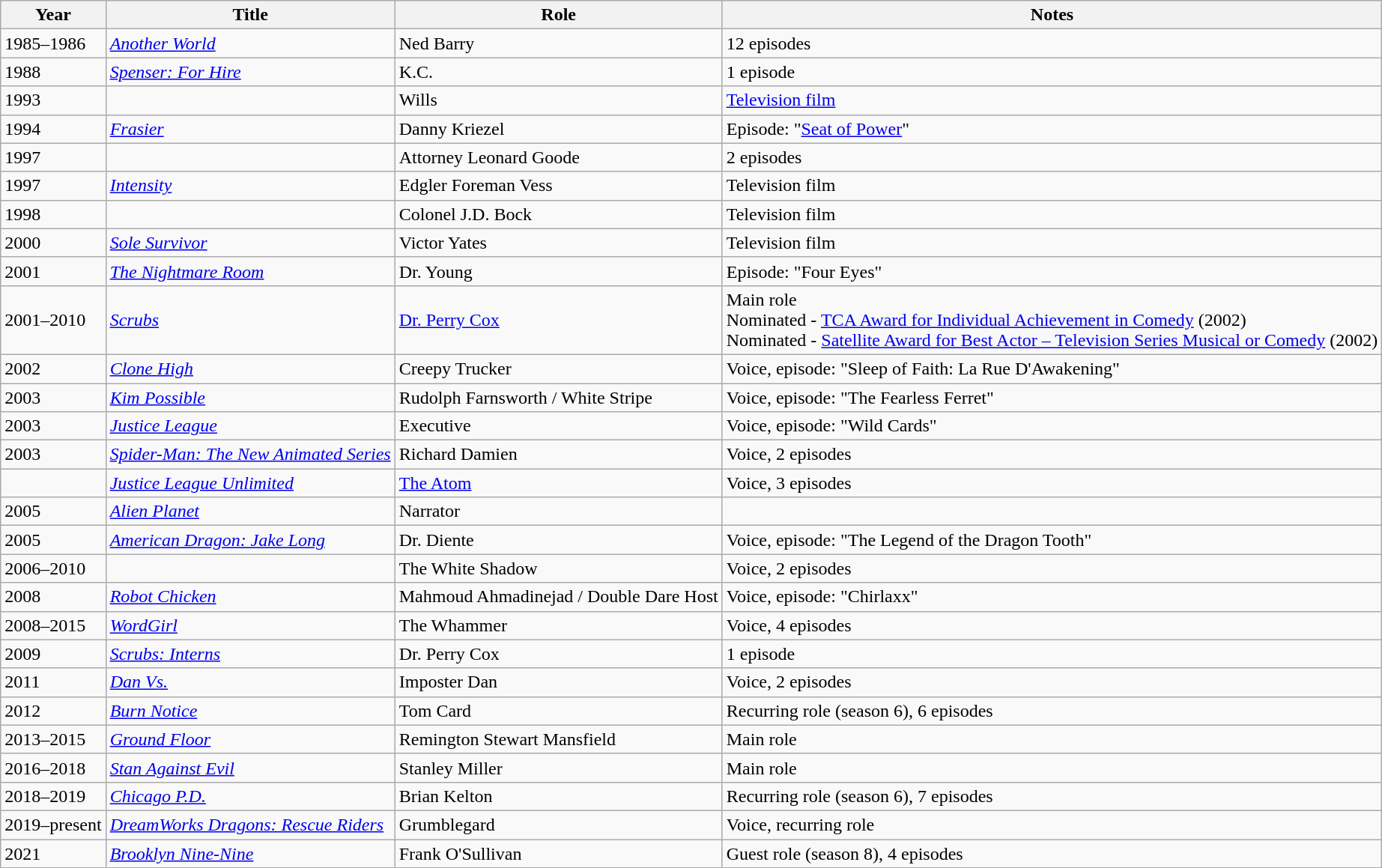<table class= "wikitable sortable" >
<tr>
<th>Year</th>
<th>Title</th>
<th>Role</th>
<th class="unsortable">Notes</th>
</tr>
<tr>
<td>1985–1986</td>
<td><em><a href='#'>Another World</a></em></td>
<td>Ned Barry</td>
<td>12 episodes</td>
</tr>
<tr>
<td>1988</td>
<td><em><a href='#'>Spenser: For Hire</a></em></td>
<td>K.C.</td>
<td>1 episode</td>
</tr>
<tr>
<td>1993</td>
<td><em></em></td>
<td>Wills</td>
<td><a href='#'>Television film</a></td>
</tr>
<tr>
<td>1994</td>
<td><em><a href='#'>Frasier</a></em></td>
<td>Danny Kriezel</td>
<td>Episode: "<a href='#'>Seat of Power</a>"</td>
</tr>
<tr>
<td>1997 </td>
<td><em></em></td>
<td>Attorney Leonard Goode</td>
<td>2 episodes</td>
</tr>
<tr>
<td>1997</td>
<td><em><a href='#'>Intensity</a></em></td>
<td>Edgler Foreman Vess</td>
<td>Television film</td>
</tr>
<tr>
<td>1998</td>
<td><em></em></td>
<td>Colonel J.D. Bock</td>
<td>Television film</td>
</tr>
<tr>
<td>2000</td>
<td><em><a href='#'>Sole Survivor</a></em></td>
<td>Victor Yates</td>
<td>Television film</td>
</tr>
<tr>
<td>2001</td>
<td><em><a href='#'>The Nightmare Room</a></em></td>
<td>Dr. Young</td>
<td>Episode: "Four Eyes"</td>
</tr>
<tr>
<td>2001–2010</td>
<td><em><a href='#'>Scrubs</a></em></td>
<td><a href='#'>Dr. Perry Cox</a></td>
<td>Main role<br>Nominated - <a href='#'>TCA Award for Individual Achievement in Comedy</a> (2002)<br>Nominated - <a href='#'>Satellite Award for Best Actor – Television Series Musical or Comedy</a> (2002)</td>
</tr>
<tr>
<td>2002</td>
<td><em><a href='#'>Clone High</a></em></td>
<td>Creepy Trucker</td>
<td>Voice, episode: "Sleep of Faith: La Rue D'Awakening"</td>
</tr>
<tr>
<td>2003</td>
<td><em><a href='#'>Kim Possible</a></em></td>
<td>Rudolph Farnsworth / White Stripe</td>
<td>Voice, episode: "The Fearless Ferret"</td>
</tr>
<tr>
<td>2003</td>
<td><em><a href='#'>Justice League</a></em></td>
<td>Executive</td>
<td>Voice, episode: "Wild Cards"</td>
</tr>
<tr>
<td>2003</td>
<td><em><a href='#'>Spider-Man: The New Animated Series</a></em></td>
<td>Richard Damien</td>
<td>Voice, 2 episodes</td>
</tr>
<tr>
<td></td>
<td><em><a href='#'>Justice League Unlimited</a></em></td>
<td><a href='#'>The Atom</a></td>
<td>Voice, 3 episodes</td>
</tr>
<tr>
<td>2005</td>
<td><em><a href='#'>Alien Planet</a></em></td>
<td>Narrator</td>
<td></td>
</tr>
<tr>
<td>2005</td>
<td><em><a href='#'>American Dragon: Jake Long</a></em></td>
<td>Dr. Diente</td>
<td>Voice, episode: "The Legend of the Dragon Tooth"</td>
</tr>
<tr>
<td>2006–2010</td>
<td><em></em></td>
<td>The White Shadow</td>
<td>Voice, 2 episodes</td>
</tr>
<tr>
<td>2008</td>
<td><em><a href='#'>Robot Chicken</a></em></td>
<td>Mahmoud Ahmadinejad / Double Dare Host</td>
<td>Voice, episode: "Chirlaxx"</td>
</tr>
<tr>
<td>2008–2015</td>
<td><em><a href='#'>WordGirl</a></em></td>
<td>The Whammer</td>
<td>Voice, 4 episodes</td>
</tr>
<tr>
<td>2009</td>
<td><em><a href='#'>Scrubs: Interns</a></em></td>
<td>Dr. Perry Cox</td>
<td>1 episode</td>
</tr>
<tr>
<td>2011</td>
<td><em><a href='#'>Dan Vs.</a></em></td>
<td>Imposter Dan</td>
<td>Voice, 2 episodes</td>
</tr>
<tr>
<td>2012</td>
<td><em><a href='#'>Burn Notice</a></em></td>
<td>Tom Card</td>
<td>Recurring role (season 6), 6 episodes</td>
</tr>
<tr>
<td>2013–2015</td>
<td><em><a href='#'>Ground Floor</a></em></td>
<td>Remington Stewart Mansfield</td>
<td>Main role</td>
</tr>
<tr>
<td>2016–2018</td>
<td><em><a href='#'>Stan Against Evil</a></em></td>
<td>Stanley Miller</td>
<td>Main role</td>
</tr>
<tr>
<td>2018–2019</td>
<td><em><a href='#'>Chicago P.D.</a></em></td>
<td>Brian Kelton</td>
<td>Recurring role (season 6), 7 episodes</td>
</tr>
<tr>
<td>2019–present</td>
<td><em><a href='#'>DreamWorks Dragons: Rescue Riders</a></em></td>
<td>Grumblegard</td>
<td>Voice, recurring role</td>
</tr>
<tr>
<td>2021</td>
<td><em><a href='#'>Brooklyn Nine-Nine</a></em></td>
<td>Frank O'Sullivan</td>
<td>Guest role (season 8), 4 episodes</td>
</tr>
</table>
